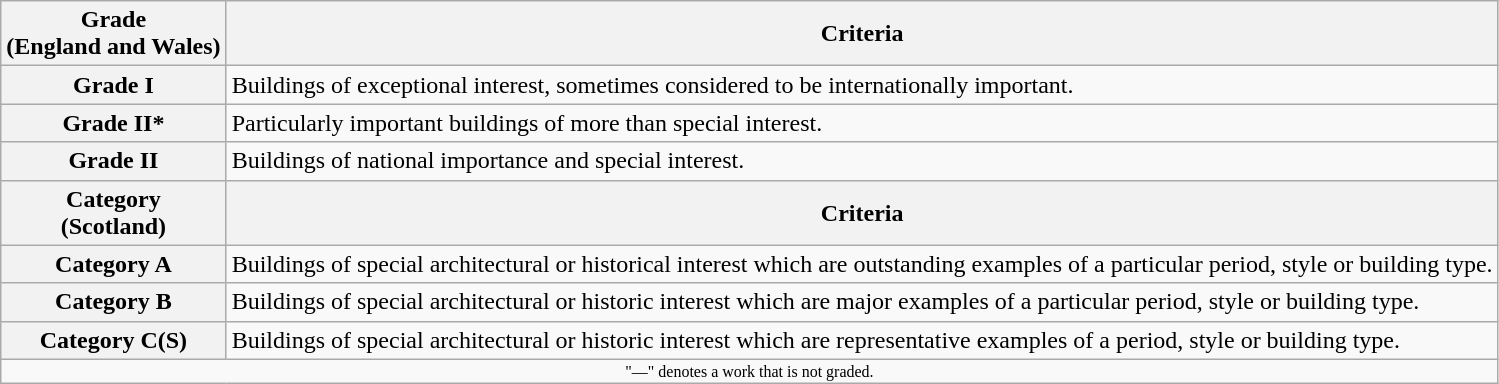<table class="wikitable" border="1">
<tr>
<th>Grade<br>(England and Wales)</th>
<th>Criteria</th>
</tr>
<tr>
<th>Grade I</th>
<td>Buildings of exceptional interest, sometimes considered to be internationally important.</td>
</tr>
<tr>
<th>Grade II*</th>
<td>Particularly important buildings of more than special interest.</td>
</tr>
<tr>
<th>Grade II</th>
<td>Buildings of national importance and special interest.</td>
</tr>
<tr>
<th>Category<br>(Scotland)</th>
<th>Criteria</th>
</tr>
<tr>
<th>Category A</th>
<td>Buildings of special architectural or historical interest which are outstanding examples of a particular period, style or building type.</td>
</tr>
<tr>
<th>Category B</th>
<td>Buildings of special architectural or historic interest which are major examples of a particular period, style or building type.</td>
</tr>
<tr>
<th>Category C(S)</th>
<td>Buildings of special architectural or historic interest which are representative examples of a period, style or building type.</td>
</tr>
<tr>
<td align="center" colspan="14" style="font-size: 8pt">"—" denotes a work that is not graded.</td>
</tr>
</table>
